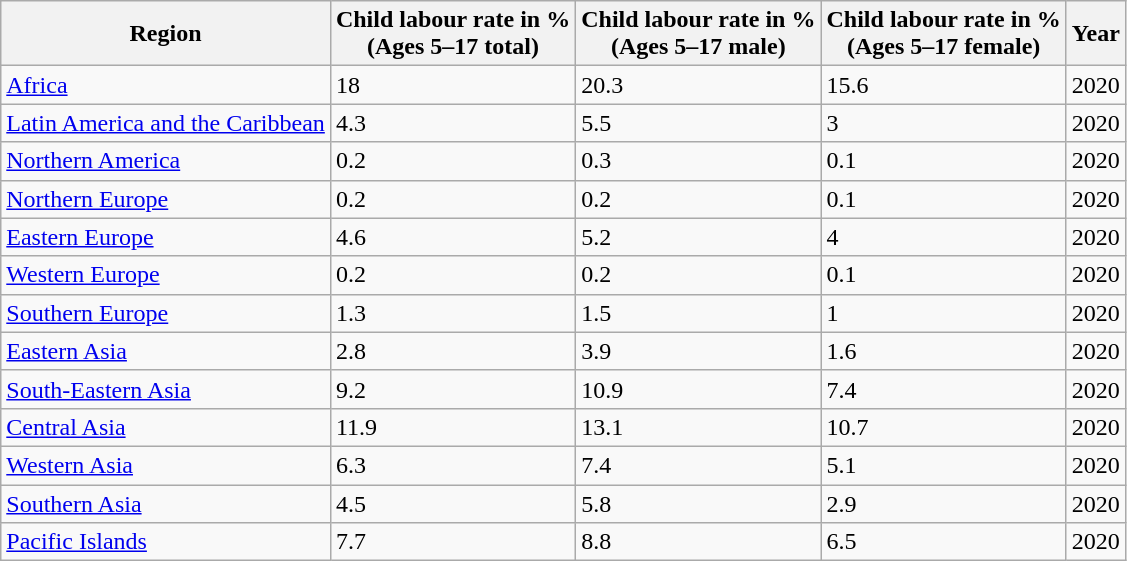<table class="wikitable sortable">
<tr>
<th>Region</th>
<th>Child labour rate in %<br>(Ages 5–17  total)</th>
<th>Child labour rate in %<br>(Ages 5–17 male)</th>
<th>Child labour rate in %<br>(Ages 5–17  female)</th>
<th>Year</th>
</tr>
<tr>
<td><a href='#'>Africa</a></td>
<td>18</td>
<td>20.3</td>
<td>15.6</td>
<td>2020</td>
</tr>
<tr>
<td><a href='#'>Latin America and the Caribbean</a></td>
<td>4.3</td>
<td>5.5</td>
<td>3</td>
<td>2020</td>
</tr>
<tr>
<td><a href='#'>Northern America</a></td>
<td>0.2</td>
<td>0.3</td>
<td>0.1</td>
<td>2020</td>
</tr>
<tr>
<td><a href='#'>Northern Europe</a></td>
<td>0.2</td>
<td>0.2</td>
<td>0.1</td>
<td>2020</td>
</tr>
<tr>
<td><a href='#'>Eastern Europe</a></td>
<td>4.6</td>
<td>5.2</td>
<td>4</td>
<td>2020</td>
</tr>
<tr>
<td><a href='#'>Western Europe</a></td>
<td>0.2</td>
<td>0.2</td>
<td>0.1</td>
<td>2020</td>
</tr>
<tr>
<td><a href='#'>Southern Europe</a></td>
<td>1.3</td>
<td>1.5</td>
<td>1</td>
<td>2020</td>
</tr>
<tr>
<td><a href='#'>Eastern Asia</a></td>
<td>2.8</td>
<td>3.9</td>
<td>1.6</td>
<td>2020</td>
</tr>
<tr>
<td><a href='#'>South-Eastern Asia</a></td>
<td>9.2</td>
<td>10.9</td>
<td>7.4</td>
<td>2020</td>
</tr>
<tr>
<td><a href='#'>Central Asia</a></td>
<td>11.9</td>
<td>13.1</td>
<td>10.7</td>
<td>2020</td>
</tr>
<tr>
<td><a href='#'>Western Asia</a></td>
<td>6.3</td>
<td>7.4</td>
<td>5.1</td>
<td>2020</td>
</tr>
<tr>
<td><a href='#'>Southern Asia</a></td>
<td>4.5</td>
<td>5.8</td>
<td>2.9</td>
<td>2020</td>
</tr>
<tr>
<td><a href='#'>Pacific Islands</a></td>
<td>7.7</td>
<td>8.8</td>
<td>6.5</td>
<td>2020</td>
</tr>
</table>
